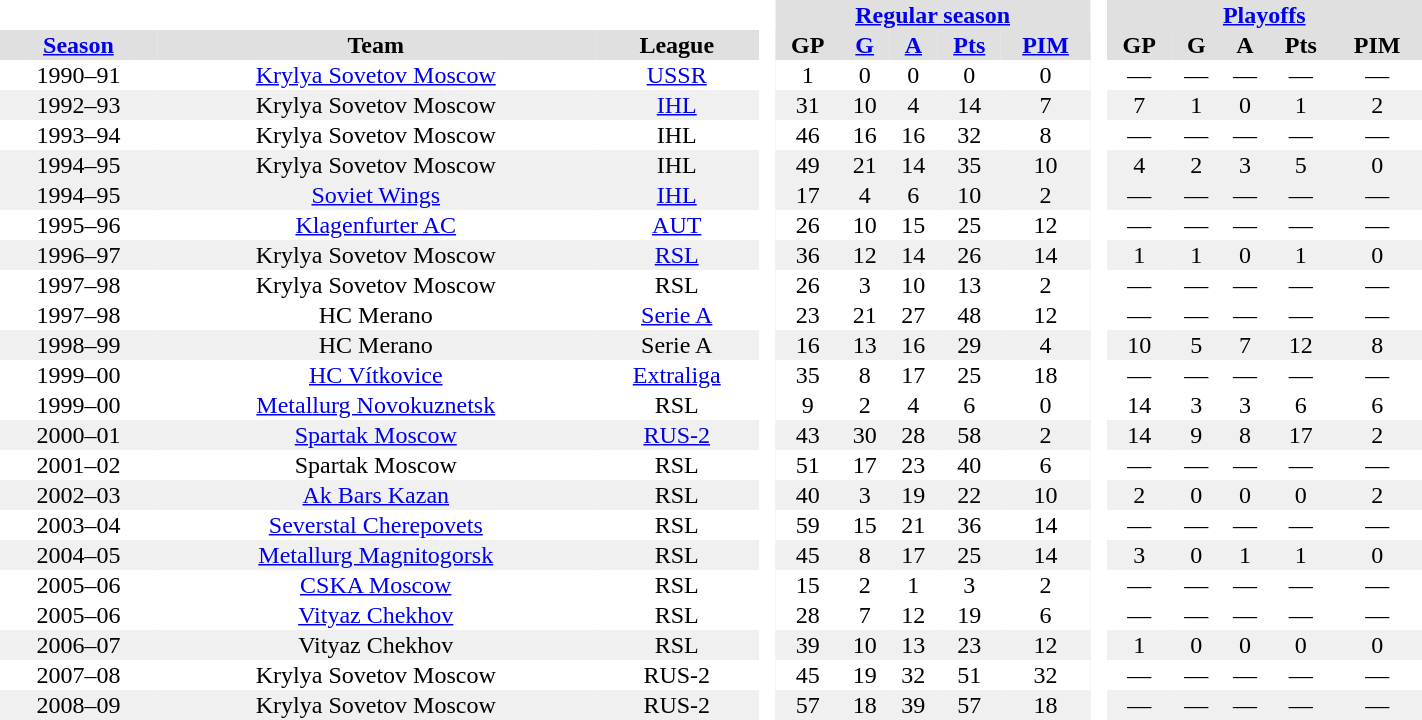<table BORDER="0" CELLPADDING="1" CELLSPACING="0" width="75%" style="text-align:center">
<tr bgcolor="#e0e0e0">
<th colspan="3" bgcolor="#ffffff"> </th>
<th rowspan="99" bgcolor="#ffffff"> </th>
<th colspan="5"><a href='#'>Regular season</a></th>
<th rowspan="99" bgcolor="#ffffff"> </th>
<th colspan="5"><a href='#'>Playoffs</a></th>
</tr>
<tr bgcolor="#e0e0e0">
<th><a href='#'>Season</a></th>
<th>Team</th>
<th>League</th>
<th>GP</th>
<th><a href='#'>G</a></th>
<th><a href='#'>A</a></th>
<th><a href='#'>Pts</a></th>
<th><a href='#'>PIM</a></th>
<th>GP</th>
<th>G</th>
<th>A</th>
<th>Pts</th>
<th>PIM</th>
</tr>
<tr ALIGN="center">
<td>1990–91</td>
<td><a href='#'>Krylya Sovetov Moscow</a></td>
<td><a href='#'>USSR</a></td>
<td>1</td>
<td>0</td>
<td>0</td>
<td>0</td>
<td>0</td>
<td>—</td>
<td>—</td>
<td>—</td>
<td>—</td>
<td>—</td>
</tr>
<tr ALIGN="center" bgcolor="#f0f0f0">
<td>1992–93</td>
<td>Krylya Sovetov Moscow</td>
<td><a href='#'>IHL</a></td>
<td>31</td>
<td>10</td>
<td>4</td>
<td>14</td>
<td>7</td>
<td>7</td>
<td>1</td>
<td>0</td>
<td>1</td>
<td>2</td>
</tr>
<tr ALIGN="center">
<td>1993–94</td>
<td>Krylya Sovetov Moscow</td>
<td>IHL</td>
<td>46</td>
<td>16</td>
<td>16</td>
<td>32</td>
<td>8</td>
<td>—</td>
<td>—</td>
<td>—</td>
<td>—</td>
<td>—</td>
</tr>
<tr ALIGN="center" bgcolor="#f0f0f0">
<td>1994–95</td>
<td>Krylya Sovetov Moscow</td>
<td>IHL</td>
<td>49</td>
<td>21</td>
<td>14</td>
<td>35</td>
<td>10</td>
<td>4</td>
<td>2</td>
<td>3</td>
<td>5</td>
<td>0</td>
</tr>
<tr ALIGN="center" bgcolor="#f0f0f0">
<td>1994–95</td>
<td><a href='#'>Soviet Wings</a></td>
<td><a href='#'>IHL</a></td>
<td>17</td>
<td>4</td>
<td>6</td>
<td>10</td>
<td>2</td>
<td>—</td>
<td>—</td>
<td>—</td>
<td>—</td>
<td>—</td>
</tr>
<tr ALIGN="center">
<td>1995–96</td>
<td><a href='#'>Klagenfurter AC</a></td>
<td><a href='#'>AUT</a></td>
<td>26</td>
<td>10</td>
<td>15</td>
<td>25</td>
<td>12</td>
<td>—</td>
<td>—</td>
<td>—</td>
<td>—</td>
<td>—</td>
</tr>
<tr ALIGN="center" bgcolor="#f0f0f0">
<td>1996–97</td>
<td>Krylya Sovetov Moscow</td>
<td><a href='#'>RSL</a></td>
<td>36</td>
<td>12</td>
<td>14</td>
<td>26</td>
<td>14</td>
<td>1</td>
<td>1</td>
<td>0</td>
<td>1</td>
<td>0</td>
</tr>
<tr ALIGN="center">
<td>1997–98</td>
<td>Krylya Sovetov Moscow</td>
<td>RSL</td>
<td>26</td>
<td>3</td>
<td>10</td>
<td>13</td>
<td>2</td>
<td>—</td>
<td>—</td>
<td>—</td>
<td>—</td>
<td>—</td>
</tr>
<tr ALIGN="center">
<td>1997–98</td>
<td>HC Merano</td>
<td><a href='#'>Serie A</a></td>
<td>23</td>
<td>21</td>
<td>27</td>
<td>48</td>
<td>12</td>
<td>—</td>
<td>—</td>
<td>—</td>
<td>—</td>
<td>—</td>
</tr>
<tr ALIGN="center"  bgcolor="#f0f0f0">
<td>1998–99</td>
<td>HC Merano</td>
<td>Serie A</td>
<td>16</td>
<td>13</td>
<td>16</td>
<td>29</td>
<td>4</td>
<td>10</td>
<td>5</td>
<td>7</td>
<td>12</td>
<td>8</td>
</tr>
<tr ALIGN="center">
<td>1999–00</td>
<td><a href='#'>HC Vítkovice</a></td>
<td><a href='#'>Extraliga</a></td>
<td>35</td>
<td>8</td>
<td>17</td>
<td>25</td>
<td>18</td>
<td>—</td>
<td>—</td>
<td>—</td>
<td>—</td>
<td>—</td>
</tr>
<tr ALIGN="center">
<td>1999–00</td>
<td><a href='#'>Metallurg Novokuznetsk</a></td>
<td>RSL</td>
<td>9</td>
<td>2</td>
<td>4</td>
<td>6</td>
<td>0</td>
<td>14</td>
<td>3</td>
<td>3</td>
<td>6</td>
<td>6</td>
</tr>
<tr ALIGN="center"   bgcolor="#f0f0f0">
<td>2000–01</td>
<td><a href='#'>Spartak Moscow</a></td>
<td><a href='#'>RUS-2</a></td>
<td>43</td>
<td>30</td>
<td>28</td>
<td>58</td>
<td>2</td>
<td>14</td>
<td>9</td>
<td>8</td>
<td>17</td>
<td>2</td>
</tr>
<tr ALIGN="center">
<td>2001–02</td>
<td>Spartak Moscow</td>
<td>RSL</td>
<td>51</td>
<td>17</td>
<td>23</td>
<td>40</td>
<td>6</td>
<td>—</td>
<td>—</td>
<td>—</td>
<td>—</td>
<td>—</td>
</tr>
<tr ALIGN="center"  bgcolor="#f0f0f0">
<td>2002–03</td>
<td><a href='#'>Ak Bars Kazan</a></td>
<td>RSL</td>
<td>40</td>
<td>3</td>
<td>19</td>
<td>22</td>
<td>10</td>
<td>2</td>
<td>0</td>
<td>0</td>
<td>0</td>
<td>2</td>
</tr>
<tr ALIGN="center">
<td>2003–04</td>
<td><a href='#'>Severstal Cherepovets</a></td>
<td>RSL</td>
<td>59</td>
<td>15</td>
<td>21</td>
<td>36</td>
<td>14</td>
<td>—</td>
<td>—</td>
<td>—</td>
<td>—</td>
<td>—</td>
</tr>
<tr ALIGN="center"  bgcolor="#f0f0f0">
<td>2004–05</td>
<td><a href='#'>Metallurg Magnitogorsk</a></td>
<td>RSL</td>
<td>45</td>
<td>8</td>
<td>17</td>
<td>25</td>
<td>14</td>
<td>3</td>
<td>0</td>
<td>1</td>
<td>1</td>
<td>0</td>
</tr>
<tr ALIGN="center">
<td>2005–06</td>
<td><a href='#'>CSKA Moscow</a></td>
<td>RSL</td>
<td>15</td>
<td>2</td>
<td>1</td>
<td>3</td>
<td>2</td>
<td>—</td>
<td>—</td>
<td>—</td>
<td>—</td>
<td>—</td>
</tr>
<tr ALIGN="center">
<td>2005–06</td>
<td><a href='#'>Vityaz Chekhov</a></td>
<td>RSL</td>
<td>28</td>
<td>7</td>
<td>12</td>
<td>19</td>
<td>6</td>
<td>—</td>
<td>—</td>
<td>—</td>
<td>—</td>
<td>—</td>
</tr>
<tr ALIGN="center"   bgcolor="#f0f0f0">
<td>2006–07</td>
<td>Vityaz Chekhov</td>
<td>RSL</td>
<td>39</td>
<td>10</td>
<td>13</td>
<td>23</td>
<td>12</td>
<td>1</td>
<td>0</td>
<td>0</td>
<td>0</td>
<td>0</td>
</tr>
<tr ALIGN="center">
<td>2007–08</td>
<td>Krylya Sovetov Moscow</td>
<td>RUS-2</td>
<td>45</td>
<td>19</td>
<td>32</td>
<td>51</td>
<td>32</td>
<td>—</td>
<td>—</td>
<td>—</td>
<td>—</td>
<td>—</td>
</tr>
<tr ALIGN="center"   bgcolor="#f0f0f0">
<td>2008–09</td>
<td>Krylya Sovetov Moscow</td>
<td>RUS-2</td>
<td>57</td>
<td>18</td>
<td>39</td>
<td>57</td>
<td>18</td>
<td>—</td>
<td>—</td>
<td>—</td>
<td>—</td>
<td>—</td>
</tr>
</table>
